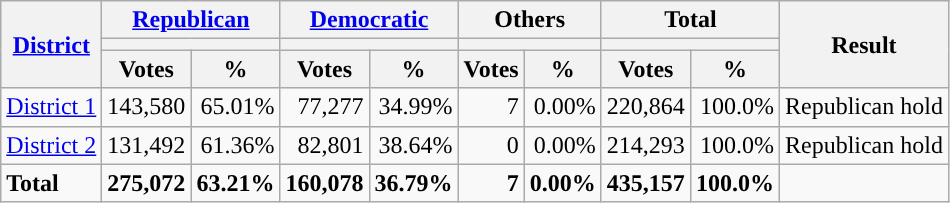<table class="wikitable plainrowheaders sortable" style="font-size:100%; text-align:right;">
<tr>
<th scope=col rowspan=3><a href='#'>District</a></th>
<th scope=col colspan=2><a href='#'>Republican</a></th>
<th scope=col colspan=2><a href='#'>Democratic</a></th>
<th scope=col colspan=2>Others</th>
<th scope=col colspan=2>Total</th>
<th scope=col rowspan=3>Result</th>
</tr>
<tr>
<th scope=col colspan=2 style="background:"></th>
<th scope=col colspan=2 style="background:"></th>
<th scope=col colspan=2></th>
<th scope=col colspan=2></th>
</tr>
<tr>
<th scope=col data-sort-type="number">Votes</th>
<th scope=col data-sort-type="number">%</th>
<th scope=col data-sort-type="number">Votes</th>
<th scope=col data-sort-type="number">%</th>
<th scope=col data-sort-type="number">Votes</th>
<th scope=col data-sort-type="number">%</th>
<th scope=col data-sort-type="number">Votes</th>
<th scope=col data-sort-type="number">%</th>
</tr>
<tr>
<td align=left><a href='#'>District 1</a></td>
<td>143,580</td>
<td>65.01%</td>
<td>77,277</td>
<td>34.99%</td>
<td>7</td>
<td>0.00%</td>
<td>220,864</td>
<td>100.0%</td>
<td align=left>Republican hold</td>
</tr>
<tr>
<td align=left><a href='#'>District 2</a></td>
<td>131,492</td>
<td>61.36%</td>
<td>82,801</td>
<td>38.64%</td>
<td>0</td>
<td>0.00%</td>
<td>214,293</td>
<td>100.0%</td>
<td align=left>Republican hold</td>
</tr>
<tr class="sortbottom" style="font-weight:bold">
<td align=left>Total</td>
<td>275,072</td>
<td>63.21%</td>
<td>160,078</td>
<td>36.79%</td>
<td>7</td>
<td>0.00%</td>
<td>435,157</td>
<td>100.0%</td>
<td></td>
</tr>
</table>
